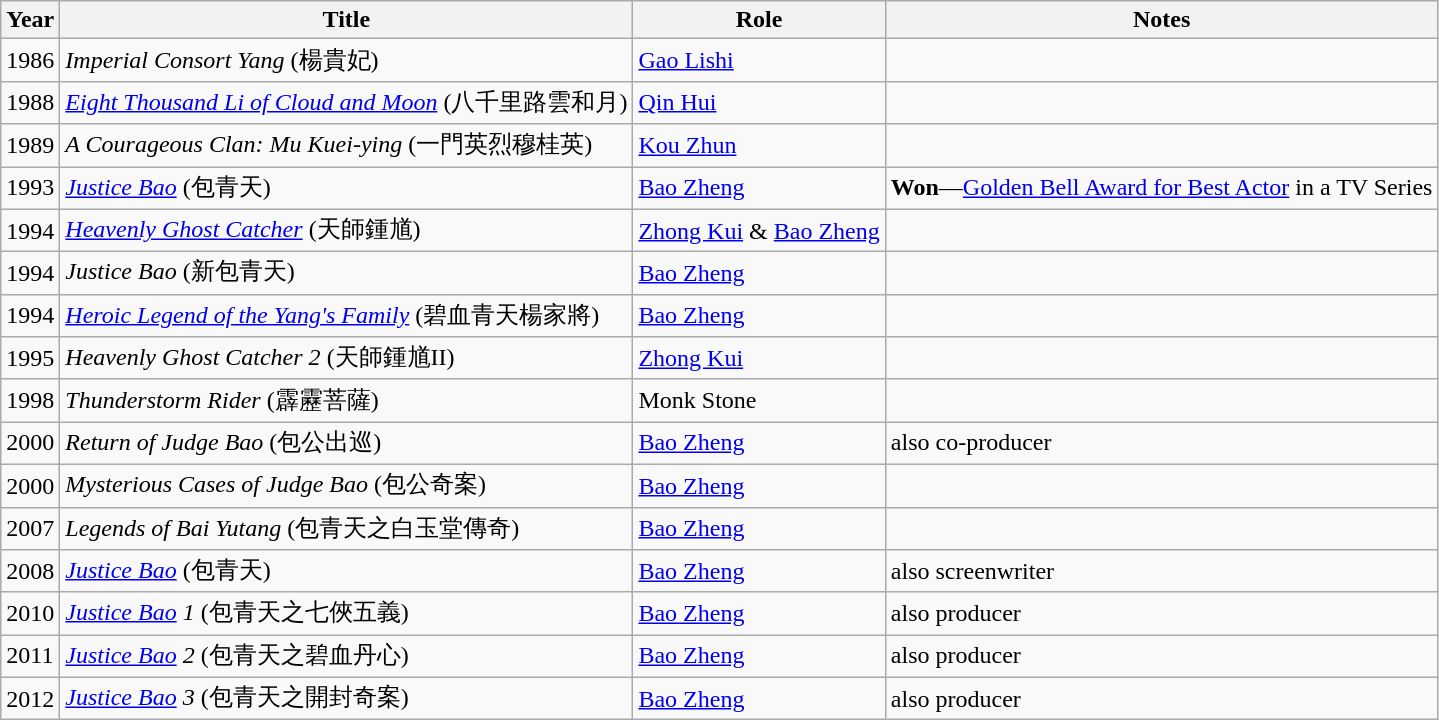<table class="wikitable sortable">
<tr>
<th>Year</th>
<th>Title</th>
<th>Role</th>
<th>Notes</th>
</tr>
<tr>
<td>1986</td>
<td><em>Imperial Consort Yang</em> (楊貴妃)</td>
<td><a href='#'>Gao Lishi</a></td>
<td></td>
</tr>
<tr>
<td>1988</td>
<td><em><a href='#'>Eight Thousand Li of Cloud and Moon</a></em> (八千里路雲和月)</td>
<td><a href='#'>Qin Hui</a></td>
<td></td>
</tr>
<tr>
<td>1989</td>
<td><em>A Courageous Clan: Mu Kuei-ying</em> (一門英烈穆桂英)</td>
<td><a href='#'>Kou Zhun</a></td>
<td></td>
</tr>
<tr>
<td>1993</td>
<td><em><a href='#'>Justice Bao</a></em> (包青天)</td>
<td><a href='#'>Bao Zheng</a></td>
<td><strong>Won</strong>—<a href='#'>Golden Bell Award for Best Actor</a> in a TV Series</td>
</tr>
<tr>
<td>1994</td>
<td><em><a href='#'>Heavenly Ghost Catcher</a></em> (天師鍾馗)</td>
<td><a href='#'>Zhong Kui</a> & <a href='#'>Bao Zheng</a></td>
<td></td>
</tr>
<tr>
<td>1994</td>
<td><em>Justice Bao</em> (新包青天)</td>
<td><a href='#'>Bao Zheng</a></td>
<td></td>
</tr>
<tr>
<td>1994</td>
<td><em><a href='#'>Heroic Legend of the Yang's Family</a></em> (碧血青天楊家將)</td>
<td><a href='#'>Bao Zheng</a></td>
<td></td>
</tr>
<tr>
<td>1995</td>
<td><em>Heavenly Ghost Catcher 2</em> (天師鍾馗II)</td>
<td><a href='#'>Zhong Kui</a></td>
<td></td>
</tr>
<tr>
<td>1998</td>
<td><em>Thunderstorm Rider</em> (霹靂菩薩)</td>
<td>Monk Stone</td>
<td></td>
</tr>
<tr>
<td>2000</td>
<td><em>Return of Judge Bao</em> (包公出巡)</td>
<td><a href='#'>Bao Zheng</a></td>
<td>also co-producer</td>
</tr>
<tr>
<td>2000</td>
<td><em>Mysterious Cases of Judge Bao</em> (包公奇案)</td>
<td><a href='#'>Bao Zheng</a></td>
<td></td>
</tr>
<tr>
<td>2007</td>
<td><em>Legends of Bai Yutang</em> (包青天之白玉堂傳奇)</td>
<td><a href='#'>Bao Zheng</a></td>
<td></td>
</tr>
<tr>
<td>2008</td>
<td><em><a href='#'>Justice Bao</a></em> (包青天)</td>
<td><a href='#'>Bao Zheng</a></td>
<td>also screenwriter</td>
</tr>
<tr>
<td>2010</td>
<td><em><a href='#'>Justice Bao</a> 1</em> (包青天之七俠五義)</td>
<td><a href='#'>Bao Zheng</a></td>
<td>also producer</td>
</tr>
<tr>
<td>2011</td>
<td><em><a href='#'>Justice Bao</a> 2</em> (包青天之碧血丹心)</td>
<td><a href='#'>Bao Zheng</a></td>
<td>also producer</td>
</tr>
<tr>
<td>2012</td>
<td><em><a href='#'>Justice Bao</a> 3</em> (包青天之開封奇案)</td>
<td><a href='#'>Bao Zheng</a></td>
<td>also producer</td>
</tr>
</table>
